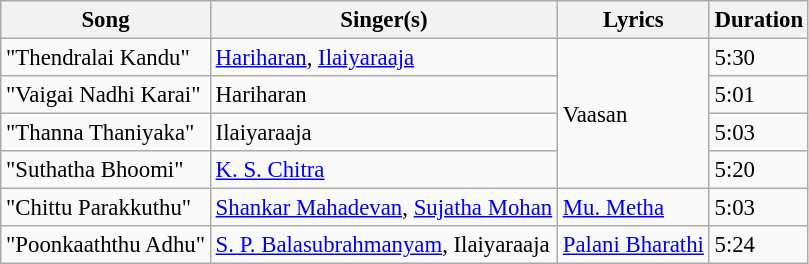<table class="wikitable" style="font-size:95%;">
<tr>
<th>Song</th>
<th>Singer(s)</th>
<th>Lyrics</th>
<th>Duration</th>
</tr>
<tr>
<td>"Thendralai Kandu"</td>
<td><a href='#'>Hariharan</a>, <a href='#'>Ilaiyaraaja</a></td>
<td rowspan=4>Vaasan</td>
<td>5:30</td>
</tr>
<tr>
<td>"Vaigai Nadhi Karai"</td>
<td>Hariharan</td>
<td>5:01</td>
</tr>
<tr>
<td>"Thanna Thaniyaka"</td>
<td>Ilaiyaraaja</td>
<td>5:03</td>
</tr>
<tr>
<td>"Suthatha Bhoomi"</td>
<td><a href='#'>K. S. Chitra</a></td>
<td>5:20</td>
</tr>
<tr>
<td>"Chittu Parakkuthu"</td>
<td><a href='#'>Shankar Mahadevan</a>, <a href='#'>Sujatha Mohan</a></td>
<td><a href='#'>Mu. Metha</a></td>
<td>5:03</td>
</tr>
<tr>
<td>"Poonkaaththu Adhu"</td>
<td><a href='#'>S. P. Balasubrahmanyam</a>, Ilaiyaraaja</td>
<td><a href='#'>Palani Bharathi</a></td>
<td>5:24</td>
</tr>
</table>
